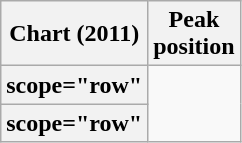<table class="wikitable sortable plainrowheaders" style="text-align:center">
<tr>
<th scope="col">Chart (2011)</th>
<th scope="col">Peak<br>position</th>
</tr>
<tr>
<th>scope="row" </th>
</tr>
<tr>
<th>scope="row" </th>
</tr>
</table>
